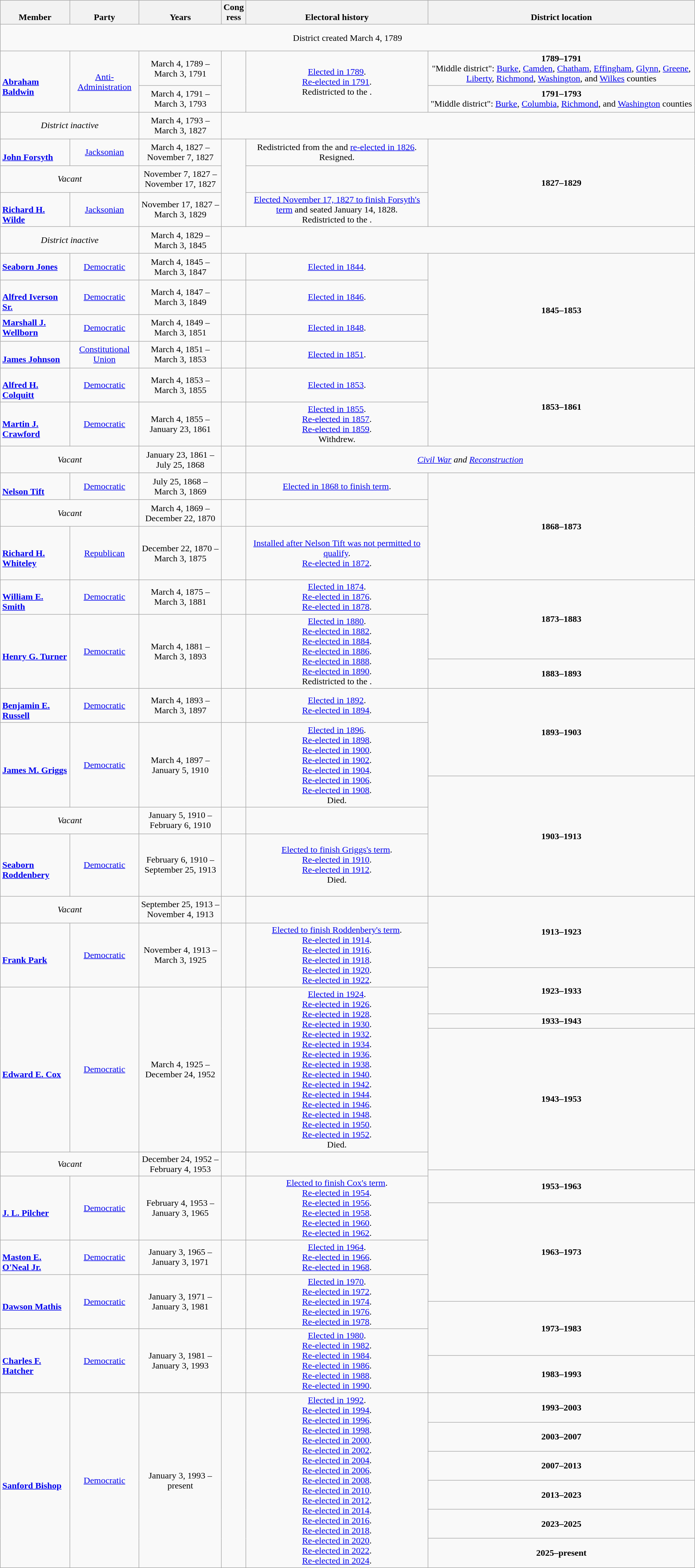<table class=wikitable style="text-align:center">
<tr valign=bottom>
<th>Member</th>
<th>Party</th>
<th>Years</th>
<th>Cong<br>ress</th>
<th>Electoral history</th>
<th>District location</th>
</tr>
<tr style="height:3em">
<td colspan=6>District created March 4, 1789</td>
</tr>
<tr style="height:3em">
<td rowspan=2 align=left><br><strong><a href='#'>Abraham Baldwin</a></strong><br></td>
<td rowspan=2 ><a href='#'>Anti-Administration</a></td>
<td nowrap>March 4, 1789 –<br>March 3, 1791</td>
<td rowspan=2></td>
<td rowspan=2><a href='#'>Elected in 1789</a>.<br><a href='#'>Re-elected in 1791</a>.<br>Redistricted to the .</td>
<td><strong>1789–1791</strong><br>"Middle district": <a href='#'>Burke</a>, <a href='#'>Camden</a>, <a href='#'>Chatham</a>, <a href='#'>Effingham</a>, <a href='#'>Glynn</a>, <a href='#'>Greene</a>, <a href='#'>Liberty</a>, <a href='#'>Richmond</a>, <a href='#'>Washington</a>, and <a href='#'>Wilkes</a> counties</td>
</tr>
<tr style="height:3em">
<td nowrap>March 4, 1791 –<br>March 3, 1793</td>
<td><strong>1791–1793</strong><br>"Middle district": <a href='#'>Burke</a>, <a href='#'>Columbia</a>, <a href='#'>Richmond</a>, and <a href='#'>Washington</a> counties</td>
</tr>
<tr style="height:3em">
<td colspan=2><em>District inactive</em></td>
<td nowrap>March 4, 1793 –<br>March 3, 1827</td>
<td colspan=3></td>
</tr>
<tr style="height:3em">
<td align=left><br><strong><a href='#'>John Forsyth</a></strong><br></td>
<td><a href='#'>Jacksonian</a></td>
<td nowrap>March 4, 1827 –<br>November 7, 1827</td>
<td rowspan=3></td>
<td>Redistricted from the  and <a href='#'>re-elected in 1826</a>.<br>Resigned.</td>
<td rowspan=3><strong>1827–1829</strong><br></td>
</tr>
<tr style="height:3em">
<td colspan=2><em>Vacant</em></td>
<td nowrap>November 7, 1827 –<br>November 17, 1827</td>
</tr>
<tr style="height:3em">
<td align=left><br><strong><a href='#'>Richard H. Wilde</a></strong><br></td>
<td><a href='#'>Jacksonian</a></td>
<td nowrap>November 17, 1827 –<br>March 3, 1829</td>
<td><a href='#'>Elected November 17, 1827 to finish Forsyth's term</a> and seated January 14, 1828.<br>Redistricted to the .</td>
</tr>
<tr style="height:3em">
<td colspan=2><em>District inactive</em></td>
<td nowrap>March 4, 1829 –<br>March 3, 1845</td>
<td colspan=3></td>
</tr>
<tr style="height:3em">
<td align=left><strong><a href='#'>Seaborn Jones</a></strong><br></td>
<td><a href='#'>Democratic</a></td>
<td nowrap>March 4, 1845 –<br>March 3, 1847</td>
<td></td>
<td><a href='#'>Elected in 1844</a>.<br></td>
<td rowspan=4><strong>1845–1853</strong><br></td>
</tr>
<tr style="height:3em">
<td align=left><br><strong><a href='#'>Alfred Iverson Sr.</a></strong><br></td>
<td><a href='#'>Democratic</a></td>
<td nowrap>March 4, 1847 –<br>March 3, 1849</td>
<td></td>
<td><a href='#'>Elected in 1846</a>.<br></td>
</tr>
<tr style="height:3em">
<td align=left><strong><a href='#'>Marshall J. Wellborn</a></strong><br></td>
<td><a href='#'>Democratic</a></td>
<td nowrap>March 4, 1849 –<br>March 3, 1851</td>
<td></td>
<td><a href='#'>Elected in 1848</a>.<br></td>
</tr>
<tr style="height:3em">
<td align=left><br><strong><a href='#'>James Johnson</a></strong><br></td>
<td><a href='#'>Constitutional Union</a></td>
<td nowrap>March 4, 1851 –<br>March 3, 1853</td>
<td></td>
<td><a href='#'>Elected in 1851</a>.<br></td>
</tr>
<tr style="height:3em">
<td align=left><br><strong><a href='#'>Alfred H. Colquitt</a></strong><br></td>
<td><a href='#'>Democratic</a></td>
<td nowrap>March 4, 1853 –<br>March 3, 1855</td>
<td></td>
<td><a href='#'>Elected in 1853</a>.<br></td>
<td rowspan=2><strong>1853–1861</strong><br></td>
</tr>
<tr style="height:3em">
<td align=left><br><strong><a href='#'>Martin J. Crawford</a></strong><br></td>
<td><a href='#'>Democratic</a></td>
<td nowrap>March 4, 1855 –<br>January 23, 1861</td>
<td></td>
<td><a href='#'>Elected in 1855</a>.<br><a href='#'>Re-elected in 1857</a>.<br><a href='#'>Re-elected in 1859</a>.<br>Withdrew.</td>
</tr>
<tr style="height:3em">
<td colspan=2><em>Vacant</em></td>
<td nowrap>January 23, 1861 –<br>July 25, 1868</td>
<td></td>
<td colspan=2><em><a href='#'>Civil War</a> and <a href='#'>Reconstruction</a></em></td>
</tr>
<tr style="height:3em">
<td align=left><br><strong><a href='#'>Nelson Tift</a></strong><br></td>
<td><a href='#'>Democratic</a></td>
<td nowrap>July 25, 1868 –<br>March 3, 1869</td>
<td></td>
<td><a href='#'>Elected in 1868 to finish term</a>.<br></td>
<td rowspan=3><strong>1868–1873</strong><br></td>
</tr>
<tr style="height:3em">
<td colspan=2><em>Vacant</em></td>
<td nowrap>March 4, 1869 –<br>December 22, 1870</td>
<td></td>
<td></td>
</tr>
<tr style="height:6em">
<td rowspan=2; align=left><br><strong><a href='#'>Richard H. Whiteley</a></strong><br></td>
<td rowspan=2; ><a href='#'>Republican</a></td>
<td rowspan=2; nowrap>December 22, 1870 –<br>March 3, 1875</td>
<td rowspan=2></td>
<td rowspan=2><a href='#'>Installed after Nelson Tift was not permitted to qualify</a>.<br><a href='#'>Re-elected in 1872</a>.<br></td>
</tr>
<tr>
<td rowspan=3><strong>1873–1883</strong><br></td>
</tr>
<tr style="height:3em">
<td align=left><br><strong><a href='#'>William E. Smith</a></strong><br></td>
<td><a href='#'>Democratic</a></td>
<td nowrap>March 4, 1875 –<br>March 3, 1881</td>
<td></td>
<td><a href='#'>Elected in 1874</a>.<br><a href='#'>Re-elected in 1876</a>.<br><a href='#'>Re-elected in 1878</a>.<br></td>
</tr>
<tr style="height:5em">
<td rowspan=2; align=left><br><strong><a href='#'>Henry G. Turner</a></strong><br></td>
<td rowspan=2; ><a href='#'>Democratic</a></td>
<td rowspan=2; nowrap>March 4, 1881 –<br>March 3, 1893</td>
<td rowspan=2></td>
<td rowspan=2><a href='#'>Elected in 1880</a>.<br><a href='#'>Re-elected in 1882</a>.<br><a href='#'>Re-elected in 1884</a>.<br><a href='#'>Re-elected in 1886</a>.<br><a href='#'>Re-elected in 1888</a>.<br><a href='#'>Re-elected in 1890</a>.<br>Redistricted to the .</td>
</tr>
<tr>
<td><strong>1883–1893</strong><br></td>
</tr>
<tr style="height:3em">
<td align=left><br><strong><a href='#'>Benjamin E. Russell</a></strong><br></td>
<td><a href='#'>Democratic</a></td>
<td nowrap>March 4, 1893 –<br>March 3, 1897</td>
<td></td>
<td><a href='#'>Elected in 1892</a>.<br><a href='#'>Re-elected in 1894</a>.<br></td>
<td rowspan=2><strong>1893–1903</strong><br></td>
</tr>
<tr style="height:6em">
<td rowspan=2; align=left><br><strong><a href='#'>James M. Griggs</a></strong><br></td>
<td rowspan=2; ><a href='#'>Democratic</a></td>
<td rowspan=2; nowrap>March 4, 1897 –<br>January 5, 1910</td>
<td rowspan=2></td>
<td rowspan=2><a href='#'>Elected in 1896</a>.<br><a href='#'>Re-elected in 1898</a>.<br><a href='#'>Re-elected in 1900</a>.<br><a href='#'>Re-elected in 1902</a>.<br><a href='#'>Re-elected in 1904</a>.<br><a href='#'>Re-elected in 1906</a>.<br><a href='#'>Re-elected in 1908</a>.<br>Died.</td>
</tr>
<tr>
<td rowspan=3><strong>1903–1913</strong><br></td>
</tr>
<tr style="height:3em">
<td colspan=2><em>Vacant</em></td>
<td nowrap>January 5, 1910 –<br>February 6, 1910</td>
<td></td>
<td></td>
</tr>
<tr style="height:7em">
<td rowspan=2; align=left><br><strong><a href='#'>Seaborn Roddenbery</a></strong><br></td>
<td rowspan=2; ><a href='#'>Democratic</a></td>
<td rowspan=2; nowrap>February 6, 1910 –<br>September 25, 1913</td>
<td rowspan=2></td>
<td rowspan=2><a href='#'>Elected to finish Griggs's term</a>.<br><a href='#'>Re-elected in 1910</a>.<br><a href='#'>Re-elected in 1912</a>.<br>Died.</td>
</tr>
<tr>
<td rowspan=3><strong>1913–1923</strong><br></td>
</tr>
<tr style="height:3em">
<td colspan=2><em>Vacant</em></td>
<td nowrap>September 25, 1913 –<br>November 4, 1913</td>
<td></td>
<td></td>
</tr>
<tr style="height:5em">
<td rowspan=2; align=left><br><strong><a href='#'>Frank Park</a></strong><br></td>
<td rowspan=2; ><a href='#'>Democratic</a></td>
<td rowspan=2; nowrap>November 4, 1913 –<br>March 3, 1925</td>
<td rowspan=2></td>
<td rowspan=2><a href='#'>Elected to finish Roddenbery's term</a>.<br><a href='#'>Re-elected in 1914</a>.<br><a href='#'>Re-elected in 1916</a>.<br><a href='#'>Re-elected in 1918</a>.<br><a href='#'>Re-elected in 1920</a>.<br><a href='#'>Re-elected in 1922</a>.<br></td>
</tr>
<tr>
<td rowspan=2><strong>1923–1933</strong><br></td>
</tr>
<tr style="height:3em">
<td rowspan=3; align=left><br><strong><a href='#'>Edward E. Cox</a></strong><br></td>
<td rowspan=3; ><a href='#'>Democratic</a></td>
<td rowspan=3; nowrap>March 4, 1925 –<br>December 24, 1952</td>
<td rowspan=3></td>
<td rowspan=3><a href='#'>Elected in 1924</a>.<br><a href='#'>Re-elected in 1926</a>.<br><a href='#'>Re-elected in 1928</a>.<br><a href='#'>Re-elected in 1930</a>.<br><a href='#'>Re-elected in 1932</a>.<br><a href='#'>Re-elected in 1934</a>.<br><a href='#'>Re-elected in 1936</a>.<br><a href='#'>Re-elected in 1938</a>.<br><a href='#'>Re-elected in 1940</a>.<br><a href='#'>Re-elected in 1942</a>.<br><a href='#'>Re-elected in 1944</a>.<br><a href='#'>Re-elected in 1946</a>.<br><a href='#'>Re-elected in 1948</a>.<br><a href='#'>Re-elected in 1950</a>.<br><a href='#'>Re-elected in 1952</a>.<br>Died.</td>
</tr>
<tr>
<td><strong>1933–1943</strong><br></td>
</tr>
<tr>
<td rowspan=2><strong>1943–1953</strong><br></td>
</tr>
<tr style="height:2em">
<td rowspan=2; colspan=2><em>Vacant</em></td>
<td rowspan=2; nowrap>December 24, 1952 –<br>February 4, 1953</td>
<td rowspan=2></td>
<td rowspan=2></td>
</tr>
<tr>
<td rowspan=2><strong>1953–1963</strong><br></td>
</tr>
<tr style="height:3em">
<td rowspan=2; align=left><br><strong><a href='#'>J. L. Pilcher</a></strong><br></td>
<td rowspan=2; ><a href='#'>Democratic</a></td>
<td rowspan=2; nowrap>February 4, 1953 –<br>January 3, 1965</td>
<td rowspan=2></td>
<td rowspan=2><a href='#'>Elected to finish Cox's term</a>.<br><a href='#'>Re-elected in 1954</a>.<br><a href='#'>Re-elected in 1956</a>.<br><a href='#'>Re-elected in 1958</a>.<br><a href='#'>Re-elected in 1960</a>.<br><a href='#'>Re-elected in 1962</a>.<br></td>
</tr>
<tr>
<td rowspan=3><strong>1963–1973</strong><br></td>
</tr>
<tr style="height:3em">
<td align=left><br><strong><a href='#'>Maston E. O'Neal Jr.</a></strong><br></td>
<td><a href='#'>Democratic</a></td>
<td nowrap>January 3, 1965 –<br>January 3, 1971</td>
<td></td>
<td><a href='#'>Elected in 1964</a>.<br><a href='#'>Re-elected in 1966</a>.<br><a href='#'>Re-elected in 1968</a>.<br></td>
</tr>
<tr style="height:3em">
<td rowspan=2; align=left><br><strong><a href='#'>Dawson Mathis</a></strong><br></td>
<td rowspan=2; ><a href='#'>Democratic</a></td>
<td rowspan=2; nowrap>January 3, 1971 –<br>January 3, 1981</td>
<td rowspan=2></td>
<td rowspan=2><a href='#'>Elected in 1970</a>.<br><a href='#'>Re-elected in 1972</a>.<br><a href='#'>Re-elected in 1974</a>.<br><a href='#'>Re-elected in 1976</a>.<br><a href='#'>Re-elected in 1978</a>.<br></td>
</tr>
<tr>
<td rowspan=2><strong>1973–1983</strong><br></td>
</tr>
<tr style="height:3em">
<td rowspan=2; align=left><br><strong><a href='#'>Charles F. Hatcher</a></strong><br></td>
<td rowspan=2; ><a href='#'>Democratic</a></td>
<td rowspan=2; nowrap>January 3, 1981 –<br>January 3, 1993</td>
<td rowspan=2></td>
<td rowspan=2><a href='#'>Elected in 1980</a>.<br><a href='#'>Re-elected in 1982</a>.<br><a href='#'>Re-elected in 1984</a>.<br><a href='#'>Re-elected in 1986</a>.<br><a href='#'>Re-elected in 1988</a>.<br><a href='#'>Re-elected in 1990</a>.<br></td>
</tr>
<tr>
<td><strong>1983–1993</strong><br></td>
</tr>
<tr style="height:3em">
<td rowspan=6 align=left><br><strong><a href='#'>Sanford Bishop</a></strong><br></td>
<td rowspan=6 ><a href='#'>Democratic</a></td>
<td rowspan=6 nowrap>January 3, 1993 –<br>present</td>
<td rowspan=6></td>
<td rowspan=6><a href='#'>Elected in 1992</a>.<br><a href='#'>Re-elected in 1994</a>.<br><a href='#'>Re-elected in 1996</a>.<br><a href='#'>Re-elected in 1998</a>.<br><a href='#'>Re-elected in 2000</a>.<br><a href='#'>Re-elected in 2002</a>.<br><a href='#'>Re-elected in 2004</a>.<br><a href='#'>Re-elected in 2006</a>.<br><a href='#'>Re-elected in 2008</a>.<br><a href='#'>Re-elected in 2010</a>.<br><a href='#'>Re-elected in 2012</a>.<br><a href='#'>Re-elected in 2014</a>.<br><a href='#'>Re-elected in 2016</a>.<br><a href='#'>Re-elected in 2018</a>.<br><a href='#'>Re-elected in 2020</a>.<br><a href='#'>Re-elected in 2022</a>.<br><a href='#'>Re-elected in 2024</a>.</td>
<td><strong>1993–2003</strong><br></td>
</tr>
<tr style="height:3em">
<td><strong>2003–2007</strong><br></td>
</tr>
<tr style="height:3em">
<td><strong>2007–2013</strong><br></td>
</tr>
<tr style="height:3em">
<td><strong>2013–2023</strong><br></td>
</tr>
<tr style="height:3em">
<td><strong>2023–2025</strong><br></td>
</tr>
<tr style="height:3em">
<td><strong>2025–present</strong><br></td>
</tr>
</table>
